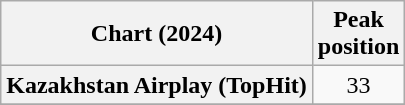<table class="wikitable plainrowheaders" style="text-align:center">
<tr>
<th scope="col">Chart (2024)</th>
<th scope="col">Peak<br>position</th>
</tr>
<tr>
<th scope="row">Kazakhstan Airplay (TopHit)</th>
<td>33</td>
</tr>
<tr>
</tr>
</table>
